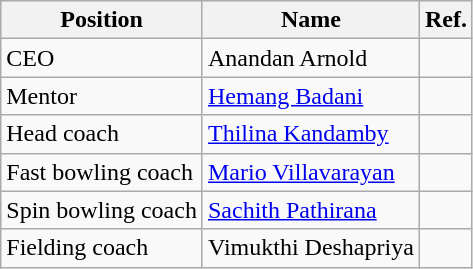<table class="wikitable">
<tr>
<th>Position</th>
<th>Name</th>
<th>Ref.</th>
</tr>
<tr>
<td>CEO</td>
<td>Anandan Arnold</td>
<td></td>
</tr>
<tr>
<td>Mentor</td>
<td><a href='#'>Hemang Badani</a></td>
<td></td>
</tr>
<tr>
<td>Head coach</td>
<td><a href='#'>Thilina Kandamby</a></td>
<td></td>
</tr>
<tr>
<td>Fast bowling coach</td>
<td><a href='#'>Mario Villavarayan</a></td>
<td></td>
</tr>
<tr>
<td>Spin bowling coach</td>
<td><a href='#'>Sachith Pathirana</a></td>
<td></td>
</tr>
<tr>
<td>Fielding coach</td>
<td>Vimukthi Deshapriya</td>
<td></td>
</tr>
</table>
